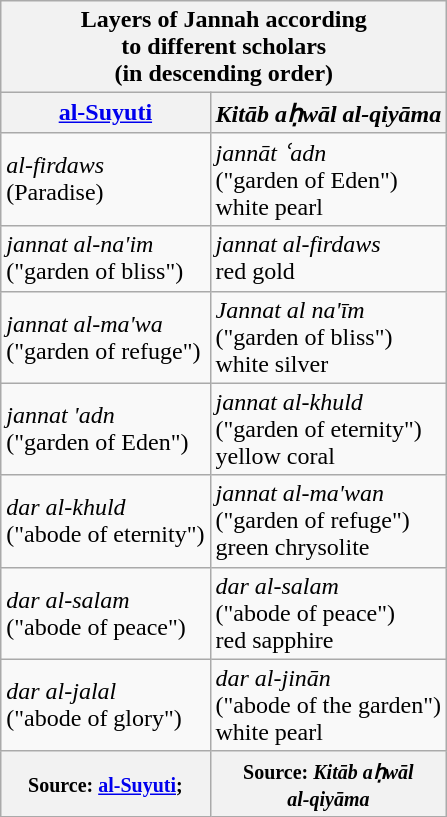<table class="wikitable floatright">
<tr>
<th colspan="2">Layers of Jannah according<br>to different scholars<br>(in descending order)</th>
</tr>
<tr>
<th><a href='#'>al-Suyuti</a></th>
<th><em>Kitāb aḥwāl al-qiyāma</em></th>
</tr>
<tr>
<td><em>al-firdaws</em><br> (Paradise)</td>
<td><em>jannāt ʿadn</em><br>("garden of Eden") <br>white pearl</td>
</tr>
<tr>
<td><em>jannat al-na'im</em><br> ("garden of bliss")</td>
<td><em>jannat al-firdaws</em><br>red gold</td>
</tr>
<tr>
<td><em>jannat al-ma'wa</em><br> ("garden of refuge")</td>
<td><em>Jannat al na'īm</em> <br>("garden of bliss")<br> white silver</td>
</tr>
<tr>
<td><em>jannat 'adn</em><br> ("garden of Eden")</td>
<td><em>jannat al-khuld</em> <br>("garden of eternity")<br>yellow coral</td>
</tr>
<tr>
<td><em>dar al-khuld</em><br> ("abode of eternity")</td>
<td><em>jannat al-ma'wan</em><br>("garden of refuge")<br>green chrysolite</td>
</tr>
<tr>
<td><em>dar al-salam</em><br> ("abode of peace")</td>
<td><em>dar al-salam</em><br> ("abode of peace")<br>red sapphire</td>
</tr>
<tr>
<td><em>dar al-jalal</em><br> ("abode of glory")</td>
<td><em>dar al-jinān</em><br> ("abode of the garden")<br>white pearl</td>
</tr>
<tr>
<th><small>Source: <a href='#'>al-Suyuti</a>;</small></th>
<th><small>Source: <em>Kitāb aḥwāl<br> al-qiyāma</em></small></th>
</tr>
</table>
